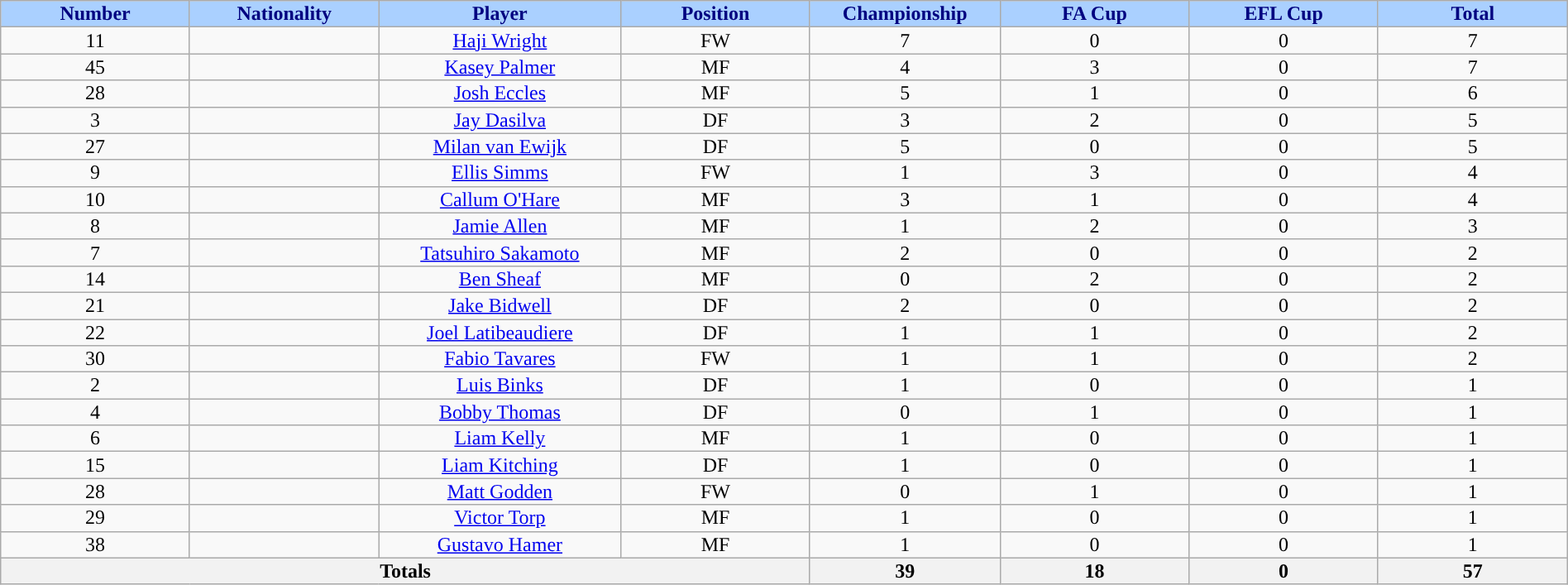<table class="wikitable sortable alternance" style="font-size:100%; text-align:center; line-height:14px; width:100%;">
<tr>
<th style="background:#AAD0FF; color:#000080; width:100px;">Number</th>
<th style="background:#AAD0FF; color:#000080; width:100px;">Nationality</th>
<th style="background:#AAD0FF; color:#000080; width:130px;">Player</th>
<th style="background:#AAD0FF; color:#000080; width:100px;">Position</th>
<th style="background:#AAD0FF; color:#000080; width:100px;">Championship</th>
<th style="background:#AAD0FF; color:#000080; width:100px;">FA Cup</th>
<th style="background:#AAD0FF; color:#000080; width:100px;">EFL Cup</th>
<th style="background:#AAD0FF; color:#000080; width:100px;">Total</th>
</tr>
<tr>
<td>11</td>
<td></td>
<td><a href='#'>Haji Wright</a></td>
<td>FW</td>
<td>7</td>
<td>0</td>
<td>0</td>
<td>7</td>
</tr>
<tr>
<td>45</td>
<td></td>
<td><a href='#'>Kasey Palmer</a></td>
<td>MF</td>
<td>4</td>
<td>3</td>
<td>0</td>
<td>7</td>
</tr>
<tr>
<td>28</td>
<td></td>
<td><a href='#'>Josh Eccles</a></td>
<td>MF</td>
<td>5</td>
<td>1</td>
<td>0</td>
<td>6</td>
</tr>
<tr>
<td>3</td>
<td></td>
<td><a href='#'>Jay Dasilva</a></td>
<td>DF</td>
<td>3</td>
<td>2</td>
<td>0</td>
<td>5</td>
</tr>
<tr>
<td>27</td>
<td></td>
<td><a href='#'>Milan van Ewijk</a></td>
<td>DF</td>
<td>5</td>
<td>0</td>
<td>0</td>
<td>5</td>
</tr>
<tr>
<td>9</td>
<td></td>
<td><a href='#'>Ellis Simms</a></td>
<td>FW</td>
<td>1</td>
<td>3</td>
<td>0</td>
<td>4</td>
</tr>
<tr>
<td>10</td>
<td></td>
<td><a href='#'>Callum O'Hare</a></td>
<td>MF</td>
<td>3</td>
<td>1</td>
<td>0</td>
<td>4</td>
</tr>
<tr>
<td>8</td>
<td></td>
<td><a href='#'>Jamie Allen</a></td>
<td>MF</td>
<td>1</td>
<td>2</td>
<td>0</td>
<td>3</td>
</tr>
<tr>
<td>7</td>
<td></td>
<td><a href='#'>Tatsuhiro Sakamoto</a></td>
<td>MF</td>
<td>2</td>
<td>0</td>
<td>0</td>
<td>2</td>
</tr>
<tr>
<td>14</td>
<td></td>
<td><a href='#'>Ben Sheaf</a></td>
<td>MF</td>
<td>0</td>
<td>2</td>
<td>0</td>
<td>2</td>
</tr>
<tr>
<td>21</td>
<td></td>
<td><a href='#'>Jake Bidwell</a></td>
<td>DF</td>
<td>2</td>
<td>0</td>
<td>0</td>
<td>2</td>
</tr>
<tr>
<td>22</td>
<td></td>
<td><a href='#'>Joel Latibeaudiere</a></td>
<td>DF</td>
<td>1</td>
<td>1</td>
<td>0</td>
<td>2</td>
</tr>
<tr>
<td>30</td>
<td></td>
<td><a href='#'>Fabio Tavares</a></td>
<td>FW</td>
<td>1</td>
<td>1</td>
<td>0</td>
<td>2</td>
</tr>
<tr>
<td>2</td>
<td></td>
<td><a href='#'>Luis Binks</a></td>
<td>DF</td>
<td>1</td>
<td>0</td>
<td>0</td>
<td>1</td>
</tr>
<tr>
<td>4</td>
<td></td>
<td><a href='#'>Bobby Thomas</a></td>
<td>DF</td>
<td>0</td>
<td>1</td>
<td>0</td>
<td>1</td>
</tr>
<tr>
<td>6</td>
<td></td>
<td><a href='#'>Liam Kelly</a></td>
<td>MF</td>
<td>1</td>
<td>0</td>
<td>0</td>
<td>1</td>
</tr>
<tr>
<td>15</td>
<td></td>
<td><a href='#'>Liam Kitching</a></td>
<td>DF</td>
<td>1</td>
<td>0</td>
<td>0</td>
<td>1</td>
</tr>
<tr>
<td>28</td>
<td></td>
<td><a href='#'>Matt Godden</a></td>
<td>FW</td>
<td>0</td>
<td>1</td>
<td>0</td>
<td>1</td>
</tr>
<tr>
<td>29</td>
<td></td>
<td><a href='#'>Victor Torp</a></td>
<td>MF</td>
<td>1</td>
<td>0</td>
<td>0</td>
<td>1</td>
</tr>
<tr>
<td>38</td>
<td></td>
<td><a href='#'>Gustavo Hamer</a></td>
<td>MF</td>
<td>1</td>
<td>0</td>
<td>0</td>
<td>1</td>
</tr>
<tr class="sortbottom">
<th colspan="4">Totals</th>
<th>39</th>
<th>18</th>
<th>0</th>
<th>57</th>
</tr>
</table>
